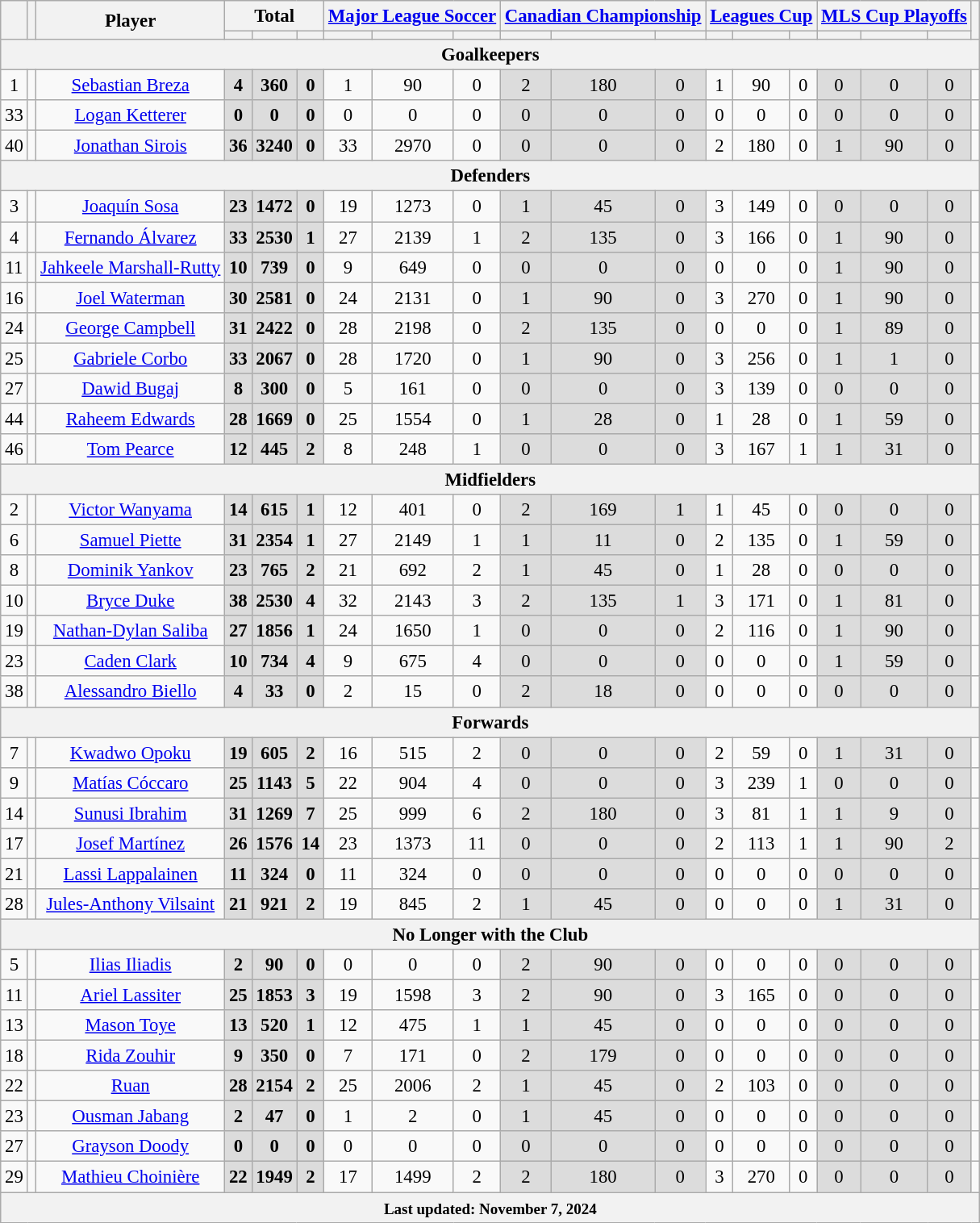<table class="wikitable sortable alternance" Style="text-align:  center;font-size:95%">
<tr>
<th rowspan="2"></th>
<th rowspan="2"></th>
<th rowspan="2">Player</th>
<th colspan="3">Total</th>
<th colspan="3"><a href='#'>Major League Soccer</a></th>
<th colspan="3"><a href='#'>Canadian Championship</a></th>
<th colspan="3"><a href='#'>Leagues Cup</a></th>
<th colspan="3"><a href='#'>MLS Cup Playoffs</a></th>
<th rowspan="2"></th>
</tr>
<tr>
<th></th>
<th></th>
<th></th>
<th></th>
<th></th>
<th></th>
<th></th>
<th></th>
<th></th>
<th></th>
<th></th>
<th></th>
<th></th>
<th></th>
<th></th>
</tr>
<tr>
<th colspan="19">Goalkeepers</th>
</tr>
<tr>
<td>1</td>
<td></td>
<td><a href='#'>Sebastian Breza</a></td>
<td style="background:#DCDCDC"><strong>4</strong> </td>
<td style="background:#DCDCDC"><strong>360</strong> </td>
<td style="background:#DCDCDC"><strong>0</strong> </td>
<td>1 </td>
<td>90 </td>
<td>0 </td>
<td style="background:#DCDCDC">2 </td>
<td style="background:#DCDCDC">180 </td>
<td style="background:#DCDCDC">0 </td>
<td>1 </td>
<td>90 </td>
<td>0 </td>
<td style="background:#DCDCDC">0 </td>
<td style="background:#DCDCDC">0 </td>
<td style="background:#DCDCDC">0 </td>
<td></td>
</tr>
<tr>
<td>33</td>
<td></td>
<td><a href='#'>Logan Ketterer</a></td>
<td style="background:#DCDCDC"><strong>0</strong> </td>
<td style="background:#DCDCDC"><strong>0</strong> </td>
<td style="background:#DCDCDC"><strong>0</strong> </td>
<td>0 </td>
<td>0 </td>
<td>0 </td>
<td style="background:#DCDCDC">0 </td>
<td style="background:#DCDCDC">0 </td>
<td style="background:#DCDCDC">0 </td>
<td>0 </td>
<td>0 </td>
<td>0 </td>
<td style="background:#DCDCDC">0 </td>
<td style="background:#DCDCDC">0 </td>
<td style="background:#DCDCDC">0 </td>
<td></td>
</tr>
<tr>
<td>40</td>
<td></td>
<td><a href='#'>Jonathan Sirois</a></td>
<td style="background:#DCDCDC"><strong>36</strong> </td>
<td style="background:#DCDCDC"><strong>3240</strong> </td>
<td style="background:#DCDCDC"><strong>0</strong> </td>
<td>33 </td>
<td>2970 </td>
<td>0 </td>
<td style="background:#DCDCDC">0 </td>
<td style="background:#DCDCDC">0 </td>
<td style="background:#DCDCDC">0 </td>
<td>2 </td>
<td>180 </td>
<td>0 </td>
<td style="background:#DCDCDC">1 </td>
<td style="background:#DCDCDC">90 </td>
<td style="background:#DCDCDC">0 </td>
<td></td>
</tr>
<tr>
<th colspan="19">Defenders</th>
</tr>
<tr>
<td>3</td>
<td></td>
<td><a href='#'>Joaquín Sosa</a></td>
<td style="background:#DCDCDC"><strong>23</strong> </td>
<td style="background:#DCDCDC"><strong>1472</strong> </td>
<td style="background:#DCDCDC"><strong>0</strong> </td>
<td>19 </td>
<td>1273 </td>
<td>0 </td>
<td style="background:#DCDCDC">1 </td>
<td style="background:#DCDCDC">45 </td>
<td style="background:#DCDCDC">0 </td>
<td>3 </td>
<td>149 </td>
<td>0 </td>
<td style="background:#DCDCDC">0 </td>
<td style="background:#DCDCDC">0 </td>
<td style="background:#DCDCDC">0 </td>
<td></td>
</tr>
<tr>
<td>4</td>
<td></td>
<td><a href='#'>Fernando Álvarez</a></td>
<td style="background:#DCDCDC"><strong>33</strong> </td>
<td style="background:#DCDCDC"><strong>2530</strong> </td>
<td style="background:#DCDCDC"><strong>1</strong> </td>
<td>27 </td>
<td>2139 </td>
<td>1 </td>
<td style="background:#DCDCDC">2 </td>
<td style="background:#DCDCDC">135 </td>
<td style="background:#DCDCDC">0 </td>
<td>3 </td>
<td>166 </td>
<td>0 </td>
<td style="background:#DCDCDC">1 </td>
<td style="background:#DCDCDC">90 </td>
<td style="background:#DCDCDC">0 </td>
<td></td>
</tr>
<tr>
<td>11</td>
<td></td>
<td><a href='#'>Jahkeele Marshall-Rutty</a></td>
<td style="background:#DCDCDC"><strong>10</strong> </td>
<td style="background:#DCDCDC"><strong>739</strong> </td>
<td style="background:#DCDCDC"><strong>0</strong> </td>
<td>9 </td>
<td>649 </td>
<td>0 </td>
<td style="background:#DCDCDC">0 </td>
<td style="background:#DCDCDC">0 </td>
<td style="background:#DCDCDC">0 </td>
<td>0 </td>
<td>0 </td>
<td>0 </td>
<td style="background:#DCDCDC">1 </td>
<td style="background:#DCDCDC">90 </td>
<td style="background:#DCDCDC">0 </td>
<td></td>
</tr>
<tr>
<td>16</td>
<td></td>
<td><a href='#'>Joel Waterman</a></td>
<td style="background:#DCDCDC"><strong>30</strong> </td>
<td style="background:#DCDCDC"><strong>2581</strong> </td>
<td style="background:#DCDCDC"><strong>0</strong> </td>
<td>24 </td>
<td>2131 </td>
<td>0 </td>
<td style="background:#DCDCDC">1 </td>
<td style="background:#DCDCDC">90 </td>
<td style="background:#DCDCDC">0 </td>
<td>3 </td>
<td>270 </td>
<td>0 </td>
<td style="background:#DCDCDC">1 </td>
<td style="background:#DCDCDC">90 </td>
<td style="background:#DCDCDC">0 </td>
<td></td>
</tr>
<tr>
<td>24</td>
<td></td>
<td><a href='#'>George Campbell</a></td>
<td style="background:#DCDCDC"><strong>31</strong> </td>
<td style="background:#DCDCDC"><strong>2422</strong> </td>
<td style="background:#DCDCDC"><strong>0</strong> </td>
<td>28 </td>
<td>2198 </td>
<td>0 </td>
<td style="background:#DCDCDC">2 </td>
<td style="background:#DCDCDC">135 </td>
<td style="background:#DCDCDC">0 </td>
<td>0 </td>
<td>0 </td>
<td>0 </td>
<td style="background:#DCDCDC">1 </td>
<td style="background:#DCDCDC">89 </td>
<td style="background:#DCDCDC">0 </td>
<td></td>
</tr>
<tr>
<td>25</td>
<td></td>
<td><a href='#'>Gabriele Corbo</a></td>
<td style="background:#DCDCDC"><strong>33</strong> </td>
<td style="background:#DCDCDC"><strong>2067</strong> </td>
<td style="background:#DCDCDC"><strong>0</strong> </td>
<td>28 </td>
<td>1720 </td>
<td>0 </td>
<td style="background:#DCDCDC">1 </td>
<td style="background:#DCDCDC">90 </td>
<td style="background:#DCDCDC">0 </td>
<td>3 </td>
<td>256 </td>
<td>0 </td>
<td style="background:#DCDCDC">1 </td>
<td style="background:#DCDCDC">1 </td>
<td style="background:#DCDCDC">0 </td>
<td></td>
</tr>
<tr>
<td>27</td>
<td></td>
<td><a href='#'>Dawid Bugaj</a></td>
<td style="background:#DCDCDC"><strong>8</strong> </td>
<td style="background:#DCDCDC"><strong>300</strong> </td>
<td style="background:#DCDCDC"><strong>0</strong> </td>
<td>5 </td>
<td>161 </td>
<td>0 </td>
<td style="background:#DCDCDC">0 </td>
<td style="background:#DCDCDC">0 </td>
<td style="background:#DCDCDC">0 </td>
<td>3 </td>
<td>139 </td>
<td>0 </td>
<td style="background:#DCDCDC">0 </td>
<td style="background:#DCDCDC">0 </td>
<td style="background:#DCDCDC">0 </td>
<td></td>
</tr>
<tr>
<td>44</td>
<td></td>
<td><a href='#'>Raheem Edwards</a></td>
<td style="background:#DCDCDC"><strong>28</strong> </td>
<td style="background:#DCDCDC"><strong>1669</strong> </td>
<td style="background:#DCDCDC"><strong>0</strong> </td>
<td>25 </td>
<td>1554 </td>
<td>0 </td>
<td style="background:#DCDCDC">1 </td>
<td style="background:#DCDCDC">28 </td>
<td style="background:#DCDCDC">0 </td>
<td>1 </td>
<td>28 </td>
<td>0 </td>
<td style="background:#DCDCDC">1 </td>
<td style="background:#DCDCDC">59 </td>
<td style="background:#DCDCDC">0 </td>
<td></td>
</tr>
<tr>
<td>46</td>
<td></td>
<td><a href='#'>Tom Pearce</a></td>
<td style="background:#DCDCDC"><strong>12</strong> </td>
<td style="background:#DCDCDC"><strong>445</strong> </td>
<td style="background:#DCDCDC"><strong>2</strong> </td>
<td>8 </td>
<td>248 </td>
<td>1 </td>
<td style="background:#DCDCDC">0 </td>
<td style="background:#DCDCDC">0 </td>
<td style="background:#DCDCDC">0 </td>
<td>3 </td>
<td>167 </td>
<td>1 </td>
<td style="background:#DCDCDC">1 </td>
<td style="background:#DCDCDC">31 </td>
<td style="background:#DCDCDC">0 </td>
<td></td>
</tr>
<tr>
<th colspan="19">Midfielders</th>
</tr>
<tr>
<td>2</td>
<td></td>
<td><a href='#'>Victor Wanyama</a></td>
<td style="background:#DCDCDC"><strong>14</strong> </td>
<td style="background:#DCDCDC"><strong>615</strong> </td>
<td style="background:#DCDCDC"><strong>1</strong> </td>
<td>12 </td>
<td>401 </td>
<td>0 </td>
<td style="background:#DCDCDC">2 </td>
<td style="background:#DCDCDC">169 </td>
<td style="background:#DCDCDC">1 </td>
<td>1 </td>
<td>45 </td>
<td>0 </td>
<td style="background:#DCDCDC">0 </td>
<td style="background:#DCDCDC">0 </td>
<td style="background:#DCDCDC">0 </td>
<td></td>
</tr>
<tr>
<td>6</td>
<td></td>
<td><a href='#'>Samuel Piette</a></td>
<td style="background:#DCDCDC"><strong>31</strong> </td>
<td style="background:#DCDCDC"><strong>2354</strong> </td>
<td style="background:#DCDCDC"><strong>1</strong> </td>
<td>27 </td>
<td>2149 </td>
<td>1 </td>
<td style="background:#DCDCDC">1 </td>
<td style="background:#DCDCDC">11 </td>
<td style="background:#DCDCDC">0 </td>
<td>2 </td>
<td>135 </td>
<td>0 </td>
<td style="background:#DCDCDC">1 </td>
<td style="background:#DCDCDC">59 </td>
<td style="background:#DCDCDC">0 </td>
<td></td>
</tr>
<tr>
<td>8</td>
<td></td>
<td><a href='#'>Dominik Yankov</a></td>
<td style="background:#DCDCDC"><strong>23</strong> </td>
<td style="background:#DCDCDC"><strong>765</strong> </td>
<td style="background:#DCDCDC"><strong>2</strong> </td>
<td>21 </td>
<td>692 </td>
<td>2 </td>
<td style="background:#DCDCDC">1 </td>
<td style="background:#DCDCDC">45 </td>
<td style="background:#DCDCDC">0 </td>
<td>1 </td>
<td>28 </td>
<td>0 </td>
<td style="background:#DCDCDC">0 </td>
<td style="background:#DCDCDC">0 </td>
<td style="background:#DCDCDC">0 </td>
<td></td>
</tr>
<tr>
<td>10</td>
<td></td>
<td><a href='#'>Bryce Duke</a></td>
<td style="background:#DCDCDC"><strong>38</strong> </td>
<td style="background:#DCDCDC"><strong>2530</strong> </td>
<td style="background:#DCDCDC"><strong>4</strong> </td>
<td>32 </td>
<td>2143 </td>
<td>3 </td>
<td style="background:#DCDCDC">2 </td>
<td style="background:#DCDCDC">135 </td>
<td style="background:#DCDCDC">1 </td>
<td>3 </td>
<td>171 </td>
<td>0 </td>
<td style="background:#DCDCDC">1 </td>
<td style="background:#DCDCDC">81 </td>
<td style="background:#DCDCDC">0 </td>
<td></td>
</tr>
<tr>
<td>19</td>
<td></td>
<td><a href='#'>Nathan-Dylan Saliba</a></td>
<td style="background:#DCDCDC"><strong>27</strong> </td>
<td style="background:#DCDCDC"><strong>1856</strong> </td>
<td style="background:#DCDCDC"><strong>1</strong> </td>
<td>24 </td>
<td>1650 </td>
<td>1 </td>
<td style="background:#DCDCDC">0 </td>
<td style="background:#DCDCDC">0 </td>
<td style="background:#DCDCDC">0 </td>
<td>2 </td>
<td>116 </td>
<td>0 </td>
<td style="background:#DCDCDC">1 </td>
<td style="background:#DCDCDC">90 </td>
<td style="background:#DCDCDC">0 </td>
<td></td>
</tr>
<tr>
<td>23</td>
<td></td>
<td><a href='#'>Caden Clark</a></td>
<td style="background:#DCDCDC"><strong>10</strong> </td>
<td style="background:#DCDCDC"><strong>734</strong> </td>
<td style="background:#DCDCDC"><strong>4</strong> </td>
<td>9 </td>
<td>675 </td>
<td>4 </td>
<td style="background:#DCDCDC">0 </td>
<td style="background:#DCDCDC">0 </td>
<td style="background:#DCDCDC">0 </td>
<td>0 </td>
<td>0 </td>
<td>0 </td>
<td style="background:#DCDCDC">1 </td>
<td style="background:#DCDCDC">59 </td>
<td style="background:#DCDCDC">0 </td>
<td></td>
</tr>
<tr>
<td>38</td>
<td></td>
<td><a href='#'>Alessandro Biello</a></td>
<td style="background:#DCDCDC"><strong>4</strong> </td>
<td style="background:#DCDCDC"><strong>33</strong> </td>
<td style="background:#DCDCDC"><strong>0</strong> </td>
<td>2 </td>
<td>15 </td>
<td>0 </td>
<td style="background:#DCDCDC">2 </td>
<td style="background:#DCDCDC">18 </td>
<td style="background:#DCDCDC">0 </td>
<td>0 </td>
<td>0 </td>
<td>0 </td>
<td style="background:#DCDCDC">0 </td>
<td style="background:#DCDCDC">0 </td>
<td style="background:#DCDCDC">0 </td>
<td></td>
</tr>
<tr>
<th colspan="19">Forwards</th>
</tr>
<tr>
<td>7</td>
<td></td>
<td><a href='#'>Kwadwo Opoku</a></td>
<td style="background:#DCDCDC"><strong>19</strong> </td>
<td style="background:#DCDCDC"><strong>605</strong> </td>
<td style="background:#DCDCDC"><strong>2</strong> </td>
<td>16 </td>
<td>515 </td>
<td>2 </td>
<td style="background:#DCDCDC">0 </td>
<td style="background:#DCDCDC">0 </td>
<td style="background:#DCDCDC">0 </td>
<td>2 </td>
<td>59 </td>
<td>0 </td>
<td style="background:#DCDCDC">1 </td>
<td style="background:#DCDCDC">31 </td>
<td style="background:#DCDCDC">0 </td>
<td></td>
</tr>
<tr>
<td>9</td>
<td></td>
<td><a href='#'>Matías Cóccaro</a></td>
<td style="background:#DCDCDC"><strong>25</strong> </td>
<td style="background:#DCDCDC"><strong>1143</strong> </td>
<td style="background:#DCDCDC"><strong>5</strong> </td>
<td>22 </td>
<td>904 </td>
<td>4 </td>
<td style="background:#DCDCDC">0 </td>
<td style="background:#DCDCDC">0 </td>
<td style="background:#DCDCDC">0 </td>
<td>3 </td>
<td>239 </td>
<td>1 </td>
<td style="background:#DCDCDC">0 </td>
<td style="background:#DCDCDC">0 </td>
<td style="background:#DCDCDC">0 </td>
<td></td>
</tr>
<tr>
<td>14</td>
<td></td>
<td><a href='#'>Sunusi Ibrahim</a></td>
<td style="background:#DCDCDC"><strong>31</strong> </td>
<td style="background:#DCDCDC"><strong>1269</strong> </td>
<td style="background:#DCDCDC"><strong>7</strong> </td>
<td>25 </td>
<td>999 </td>
<td>6 </td>
<td style="background:#DCDCDC">2 </td>
<td style="background:#DCDCDC">180 </td>
<td style="background:#DCDCDC">0 </td>
<td>3 </td>
<td>81 </td>
<td>1 </td>
<td style="background:#DCDCDC">1 </td>
<td style="background:#DCDCDC">9 </td>
<td style="background:#DCDCDC">0 </td>
<td></td>
</tr>
<tr>
<td>17</td>
<td></td>
<td><a href='#'>Josef Martínez</a></td>
<td style="background:#DCDCDC"><strong>26</strong> </td>
<td style="background:#DCDCDC"><strong>1576</strong> </td>
<td style="background:#DCDCDC"><strong>14</strong> </td>
<td>23 </td>
<td>1373 </td>
<td>11 </td>
<td style="background:#DCDCDC">0 </td>
<td style="background:#DCDCDC">0 </td>
<td style="background:#DCDCDC">0 </td>
<td>2 </td>
<td>113 </td>
<td>1 </td>
<td style="background:#DCDCDC">1 </td>
<td style="background:#DCDCDC">90 </td>
<td style="background:#DCDCDC">2 </td>
<td></td>
</tr>
<tr>
<td>21</td>
<td></td>
<td><a href='#'>Lassi Lappalainen</a></td>
<td style="background:#DCDCDC"><strong>11</strong> </td>
<td style="background:#DCDCDC"><strong>324</strong> </td>
<td style="background:#DCDCDC"><strong>0</strong> </td>
<td>11 </td>
<td>324 </td>
<td>0 </td>
<td style="background:#DCDCDC">0 </td>
<td style="background:#DCDCDC">0 </td>
<td style="background:#DCDCDC">0 </td>
<td>0 </td>
<td>0 </td>
<td>0 </td>
<td style="background:#DCDCDC">0 </td>
<td style="background:#DCDCDC">0 </td>
<td style="background:#DCDCDC">0 </td>
<td></td>
</tr>
<tr>
<td>28</td>
<td></td>
<td><a href='#'>Jules-Anthony Vilsaint</a></td>
<td style="background:#DCDCDC"><strong>21</strong> </td>
<td style="background:#DCDCDC"><strong>921</strong> </td>
<td style="background:#DCDCDC"><strong>2</strong> </td>
<td>19 </td>
<td>845 </td>
<td>2 </td>
<td style="background:#DCDCDC">1 </td>
<td style="background:#DCDCDC">45 </td>
<td style="background:#DCDCDC">0 </td>
<td>0 </td>
<td>0 </td>
<td>0 </td>
<td style="background:#DCDCDC">1 </td>
<td style="background:#DCDCDC">31 </td>
<td style="background:#DCDCDC">0 </td>
<td></td>
</tr>
<tr>
<th colspan="19">No Longer with the Club</th>
</tr>
<tr>
<td>5</td>
<td></td>
<td><a href='#'>Ilias Iliadis</a></td>
<td style="background:#DCDCDC"><strong>2</strong> </td>
<td style="background:#DCDCDC"><strong>90</strong> </td>
<td style="background:#DCDCDC"><strong>0</strong> </td>
<td>0 </td>
<td>0 </td>
<td>0 </td>
<td style="background:#DCDCDC">2 </td>
<td style="background:#DCDCDC">90 </td>
<td style="background:#DCDCDC">0 </td>
<td>0 </td>
<td>0 </td>
<td>0 </td>
<td style="background:#DCDCDC">0 </td>
<td style="background:#DCDCDC">0 </td>
<td style="background:#DCDCDC">0 </td>
<td></td>
</tr>
<tr>
<td>11</td>
<td></td>
<td><a href='#'>Ariel Lassiter</a></td>
<td style="background:#DCDCDC"><strong>25</strong> </td>
<td style="background:#DCDCDC"><strong>1853</strong> </td>
<td style="background:#DCDCDC"><strong>3</strong> </td>
<td>19 </td>
<td>1598 </td>
<td>3 </td>
<td style="background:#DCDCDC">2 </td>
<td style="background:#DCDCDC">90 </td>
<td style="background:#DCDCDC">0 </td>
<td>3 </td>
<td>165 </td>
<td>0 </td>
<td style="background:#DCDCDC">0 </td>
<td style="background:#DCDCDC">0 </td>
<td style="background:#DCDCDC">0 </td>
<td></td>
</tr>
<tr>
<td>13</td>
<td></td>
<td><a href='#'>Mason Toye</a></td>
<td style="background:#DCDCDC"><strong>13</strong> </td>
<td style="background:#DCDCDC"><strong>520</strong> </td>
<td style="background:#DCDCDC"><strong>1</strong> </td>
<td>12 </td>
<td>475 </td>
<td>1 </td>
<td style="background:#DCDCDC">1 </td>
<td style="background:#DCDCDC">45 </td>
<td style="background:#DCDCDC">0 </td>
<td>0 </td>
<td>0 </td>
<td>0 </td>
<td style="background:#DCDCDC">0 </td>
<td style="background:#DCDCDC">0 </td>
<td style="background:#DCDCDC">0 </td>
<td></td>
</tr>
<tr>
<td>18</td>
<td></td>
<td><a href='#'>Rida Zouhir</a></td>
<td style="background:#DCDCDC"><strong>9</strong> </td>
<td style="background:#DCDCDC"><strong>350</strong> </td>
<td style="background:#DCDCDC"><strong>0</strong> </td>
<td>7 </td>
<td>171 </td>
<td>0 </td>
<td style="background:#DCDCDC">2 </td>
<td style="background:#DCDCDC">179 </td>
<td style="background:#DCDCDC">0 </td>
<td>0 </td>
<td>0 </td>
<td>0 </td>
<td style="background:#DCDCDC">0 </td>
<td style="background:#DCDCDC">0 </td>
<td style="background:#DCDCDC">0 </td>
<td></td>
</tr>
<tr>
<td>22</td>
<td></td>
<td><a href='#'>Ruan</a></td>
<td style="background:#DCDCDC"><strong>28</strong> </td>
<td style="background:#DCDCDC"><strong>2154</strong> </td>
<td style="background:#DCDCDC"><strong>2</strong> </td>
<td>25 </td>
<td>2006 </td>
<td>2 </td>
<td style="background:#DCDCDC">1 </td>
<td style="background:#DCDCDC">45 </td>
<td style="background:#DCDCDC">0 </td>
<td>2 </td>
<td>103 </td>
<td>0 </td>
<td style="background:#DCDCDC">0 </td>
<td style="background:#DCDCDC">0 </td>
<td style="background:#DCDCDC">0 </td>
<td></td>
</tr>
<tr>
<td>23</td>
<td></td>
<td><a href='#'>Ousman Jabang</a></td>
<td style="background:#DCDCDC"><strong>2</strong> </td>
<td style="background:#DCDCDC"><strong>47</strong> </td>
<td style="background:#DCDCDC"><strong>0</strong> </td>
<td>1 </td>
<td>2 </td>
<td>0 </td>
<td style="background:#DCDCDC">1 </td>
<td style="background:#DCDCDC">45 </td>
<td style="background:#DCDCDC">0 </td>
<td>0 </td>
<td>0 </td>
<td>0 </td>
<td style="background:#DCDCDC">0 </td>
<td style="background:#DCDCDC">0 </td>
<td style="background:#DCDCDC">0 </td>
<td></td>
</tr>
<tr>
<td>27</td>
<td></td>
<td><a href='#'>Grayson Doody</a></td>
<td style="background:#DCDCDC"><strong>0</strong> </td>
<td style="background:#DCDCDC"><strong>0</strong> </td>
<td style="background:#DCDCDC"><strong>0</strong> </td>
<td>0 </td>
<td>0 </td>
<td>0 </td>
<td style="background:#DCDCDC">0 </td>
<td style="background:#DCDCDC">0 </td>
<td style="background:#DCDCDC">0 </td>
<td>0 </td>
<td>0 </td>
<td>0 </td>
<td style="background:#DCDCDC">0 </td>
<td style="background:#DCDCDC">0 </td>
<td style="background:#DCDCDC">0 </td>
<td></td>
</tr>
<tr>
<td>29</td>
<td></td>
<td><a href='#'>Mathieu Choinière</a></td>
<td style="background:#DCDCDC"><strong>22</strong> </td>
<td style="background:#DCDCDC"><strong>1949</strong> </td>
<td style="background:#DCDCDC"><strong>2</strong> </td>
<td>17 </td>
<td>1499 </td>
<td>2 </td>
<td style="background:#DCDCDC">2 </td>
<td style="background:#DCDCDC">180 </td>
<td style="background:#DCDCDC">0 </td>
<td>3 </td>
<td>270 </td>
<td>0 </td>
<td style="background:#DCDCDC">0 </td>
<td style="background:#DCDCDC">0 </td>
<td style="background:#DCDCDC">0 </td>
<td></td>
</tr>
<tr>
<th colspan="19"><small>Last updated: November 7, 2024</small></th>
</tr>
</table>
